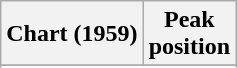<table class="wikitable plainrowheaders sortable" style="text-align:left;">
<tr>
<th scope="col">Chart (1959)</th>
<th scope="col">Peak<br>position</th>
</tr>
<tr>
</tr>
<tr>
</tr>
<tr>
</tr>
<tr>
</tr>
<tr>
</tr>
</table>
